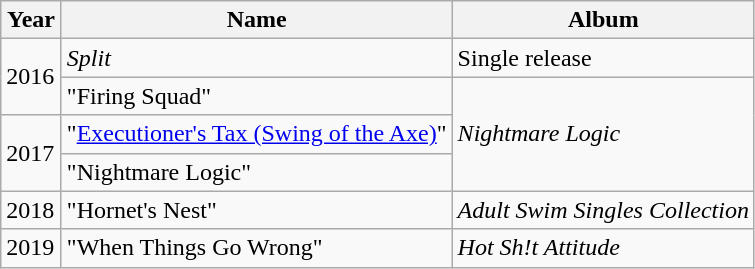<table class="wikitable">
<tr>
<th width=33>Year</th>
<th>Name</th>
<th>Album</th>
</tr>
<tr>
<td rowspan="2">2016</td>
<td><em>Split</em></td>
<td>Single release</td>
</tr>
<tr>
<td>"Firing Squad"</td>
<td rowspan="3"><em>Nightmare Logic</em></td>
</tr>
<tr>
<td rowspan="2">2017</td>
<td>"<a href='#'>Executioner's Tax (Swing of the Axe)</a>"</td>
</tr>
<tr>
<td>"Nightmare Logic"</td>
</tr>
<tr>
<td>2018</td>
<td>"Hornet's Nest"</td>
<td><em>Adult Swim Singles Collection</em></td>
</tr>
<tr>
<td>2019</td>
<td>"When Things Go Wrong"</td>
<td><em>Hot Sh!t Attitude</em></td>
</tr>
</table>
